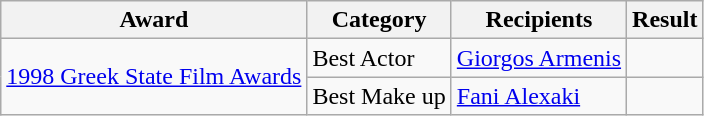<table class="wikitable">
<tr>
<th>Award</th>
<th>Category</th>
<th>Recipients</th>
<th>Result</th>
</tr>
<tr>
<td rowspan="2"><a href='#'>1998 Greek State Film Awards</a></td>
<td>Best Actor</td>
<td><a href='#'>Giorgos Armenis</a></td>
<td></td>
</tr>
<tr>
<td>Best Make up</td>
<td><a href='#'>Fani Alexaki</a></td>
<td></td>
</tr>
</table>
